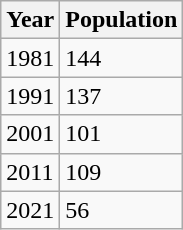<table class="wikitable">
<tr>
<th>Year</th>
<th>Population</th>
</tr>
<tr>
<td>1981</td>
<td>144</td>
</tr>
<tr>
<td>1991</td>
<td>137</td>
</tr>
<tr>
<td>2001</td>
<td>101</td>
</tr>
<tr>
<td>2011</td>
<td>109</td>
</tr>
<tr>
<td>2021</td>
<td>56</td>
</tr>
</table>
